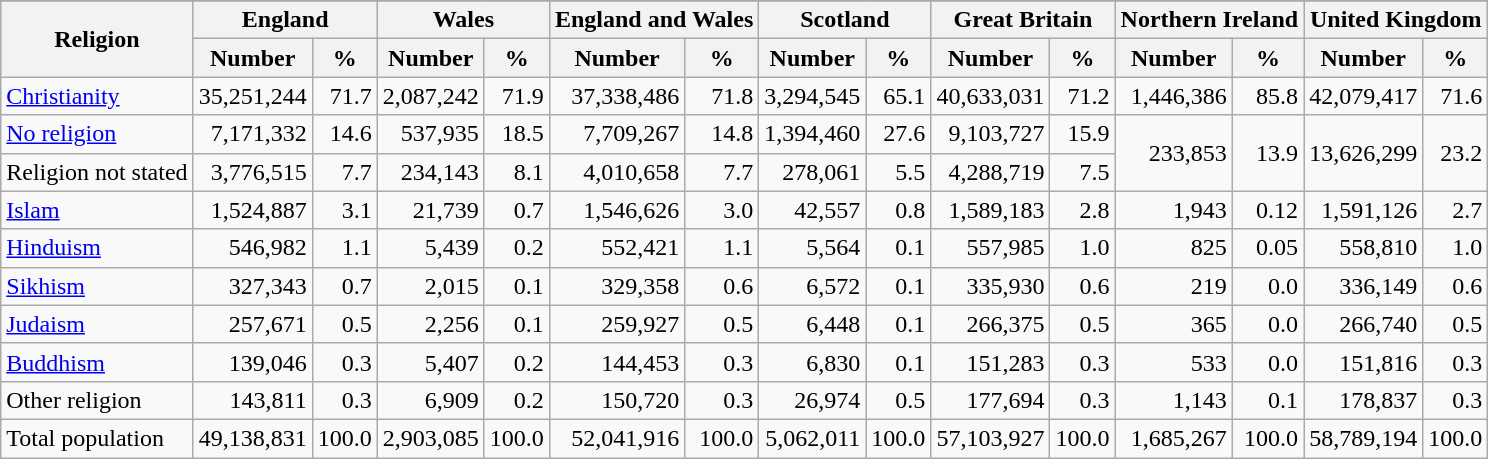<table class="wikitable">
<tr>
</tr>
<tr>
<th rowspan="2">Religion</th>
<th colspan="2">England</th>
<th colspan="2">Wales</th>
<th colspan="2">England and Wales</th>
<th colspan="2">Scotland</th>
<th colspan="2">Great Britain</th>
<th colspan="2">Northern Ireland</th>
<th colspan="2">United Kingdom</th>
</tr>
<tr>
<th>Number</th>
<th>%</th>
<th>Number</th>
<th>%</th>
<th>Number</th>
<th>%</th>
<th>Number</th>
<th>%</th>
<th>Number</th>
<th>%</th>
<th>Number</th>
<th>%</th>
<th>Number</th>
<th>%</th>
</tr>
<tr>
<td><a href='#'>Christianity</a></td>
<td align="right">35,251,244</td>
<td align="right">71.7</td>
<td align="right">2,087,242</td>
<td align="right">71.9</td>
<td align="right">37,338,486</td>
<td align="right">71.8</td>
<td align="right">3,294,545</td>
<td align="right">65.1</td>
<td align="right">40,633,031</td>
<td align="right">71.2</td>
<td align="right">1,446,386</td>
<td align="right">85.8</td>
<td align="right">42,079,417</td>
<td align="right">71.6</td>
</tr>
<tr>
<td><a href='#'>No religion</a></td>
<td align="right">7,171,332</td>
<td align="right">14.6</td>
<td align="right">537,935</td>
<td align="right">18.5</td>
<td align="right">7,709,267</td>
<td align="right">14.8</td>
<td align="right">1,394,460</td>
<td align="right">27.6</td>
<td align="right">9,103,727</td>
<td align="right">15.9</td>
<td rowspan="2" align="right">233,853</td>
<td rowspan="2" align="right">13.9</td>
<td rowspan="2" align="right">13,626,299</td>
<td rowspan="2" align="right">23.2</td>
</tr>
<tr>
<td>Religion not stated</td>
<td align="right">3,776,515</td>
<td align="right">7.7</td>
<td align="right">234,143</td>
<td align="right">8.1</td>
<td align="right">4,010,658</td>
<td align="right">7.7</td>
<td align="right">278,061</td>
<td align="right">5.5</td>
<td align="right">4,288,719</td>
<td align="right">7.5</td>
</tr>
<tr>
<td><a href='#'>Islam</a></td>
<td align="right">1,524,887</td>
<td align="right">3.1</td>
<td align="right">21,739</td>
<td align="right">0.7</td>
<td align="right">1,546,626</td>
<td align="right">3.0</td>
<td align="right">42,557</td>
<td align="right">0.8</td>
<td align="right">1,589,183</td>
<td align="right">2.8</td>
<td align="right">1,943</td>
<td align="right">0.12</td>
<td align="right">1,591,126</td>
<td align="right">2.7</td>
</tr>
<tr>
<td><a href='#'>Hinduism</a></td>
<td align="right">546,982</td>
<td align="right">1.1</td>
<td align="right">5,439</td>
<td align="right">0.2</td>
<td align="right">552,421</td>
<td align="right">1.1</td>
<td align="right">5,564</td>
<td align="right">0.1</td>
<td align="right">557,985</td>
<td align="right">1.0</td>
<td align="right">825</td>
<td align="right">0.05</td>
<td align="right">558,810</td>
<td align="right">1.0</td>
</tr>
<tr>
<td><a href='#'>Sikhism</a></td>
<td align="right">327,343</td>
<td align="right">0.7</td>
<td align="right">2,015</td>
<td align="right">0.1</td>
<td align="right">329,358</td>
<td align="right">0.6</td>
<td align="right">6,572</td>
<td align="right">0.1</td>
<td align="right">335,930</td>
<td align="right">0.6</td>
<td align="right">219</td>
<td align="right">0.0</td>
<td align="right">336,149</td>
<td align="right">0.6</td>
</tr>
<tr>
<td><a href='#'>Judaism</a></td>
<td align="right">257,671</td>
<td align="right">0.5</td>
<td align="right">2,256</td>
<td align="right">0.1</td>
<td align="right">259,927</td>
<td align="right">0.5</td>
<td align="right">6,448</td>
<td align="right">0.1</td>
<td align="right">266,375</td>
<td align="right">0.5</td>
<td align="right">365</td>
<td align="right">0.0</td>
<td align="right">266,740</td>
<td align="right">0.5</td>
</tr>
<tr>
<td><a href='#'>Buddhism</a></td>
<td align="right">139,046</td>
<td align="right">0.3</td>
<td align="right">5,407</td>
<td align="right">0.2</td>
<td align="right">144,453</td>
<td align="right">0.3</td>
<td align="right">6,830</td>
<td align="right">0.1</td>
<td align="right">151,283</td>
<td align="right">0.3</td>
<td align="right">533</td>
<td align="right">0.0</td>
<td align="right">151,816</td>
<td align="right">0.3</td>
</tr>
<tr>
<td>Other religion</td>
<td align="right">143,811</td>
<td align="right">0.3</td>
<td align="right">6,909</td>
<td align="right">0.2</td>
<td align="right">150,720</td>
<td align="right">0.3</td>
<td align="right">26,974</td>
<td align="right">0.5</td>
<td align="right">177,694</td>
<td align="right">0.3</td>
<td align="right">1,143</td>
<td align="right">0.1</td>
<td align="right">178,837</td>
<td align="right">0.3</td>
</tr>
<tr>
<td>Total population</td>
<td align="right">49,138,831</td>
<td align="right">100.0</td>
<td align="right">2,903,085</td>
<td align="right">100.0</td>
<td align="right">52,041,916</td>
<td align="right">100.0</td>
<td align="right">5,062,011</td>
<td align="right">100.0</td>
<td align="right">57,103,927</td>
<td align="right">100.0</td>
<td align="right">1,685,267</td>
<td align="right">100.0</td>
<td align="right">58,789,194</td>
<td align="right">100.0</td>
</tr>
</table>
